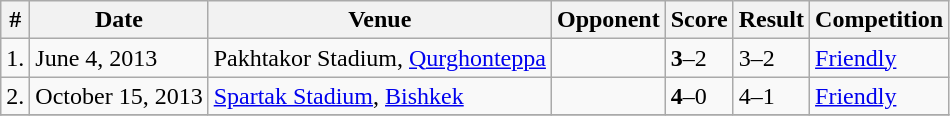<table class="wikitable">
<tr>
<th>#</th>
<th>Date</th>
<th>Venue</th>
<th>Opponent</th>
<th>Score</th>
<th>Result</th>
<th>Competition</th>
</tr>
<tr>
<td>1.</td>
<td>June 4, 2013</td>
<td>Pakhtakor Stadium, <a href='#'>Qurghonteppa</a></td>
<td></td>
<td><strong>3</strong>–2</td>
<td>3–2</td>
<td><a href='#'>Friendly</a></td>
</tr>
<tr>
<td>2.</td>
<td>October 15, 2013</td>
<td><a href='#'>Spartak Stadium</a>, <a href='#'>Bishkek</a></td>
<td></td>
<td><strong>4</strong>–0</td>
<td>4–1</td>
<td><a href='#'>Friendly</a></td>
</tr>
<tr>
</tr>
</table>
